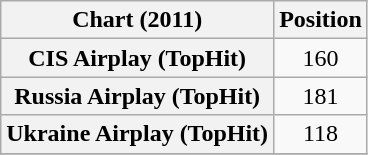<table class="wikitable sortable plainrowheaders" style="text-align:center;">
<tr>
<th scope="col">Chart (2011)</th>
<th scope="col">Position</th>
</tr>
<tr>
<th scope="row">CIS Airplay (TopHit)</th>
<td>160</td>
</tr>
<tr>
<th scope="row">Russia Airplay (TopHit)</th>
<td>181</td>
</tr>
<tr>
<th scope="row">Ukraine Airplay (TopHit)</th>
<td>118</td>
</tr>
<tr>
</tr>
</table>
